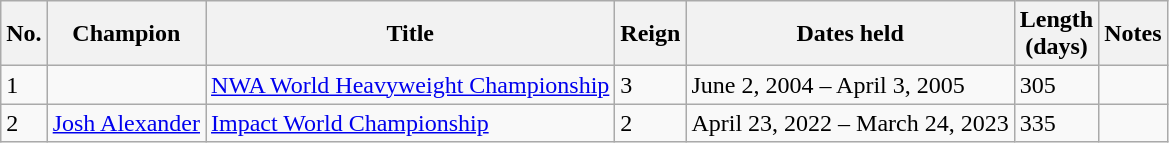<table class="wikitable">
<tr>
<th>No.</th>
<th>Champion</th>
<th>Title</th>
<th>Reign</th>
<th>Dates held</th>
<th>Length<br>(days)</th>
<th>Notes</th>
</tr>
<tr>
<td>1</td>
<td></td>
<td><a href='#'>NWA World Heavyweight Championship</a></td>
<td>3</td>
<td>June 2, 2004 – April 3, 2005</td>
<td>305</td>
<td></td>
</tr>
<tr>
<td>2</td>
<td><a href='#'>Josh Alexander</a></td>
<td><a href='#'>Impact World Championship</a></td>
<td>2</td>
<td>April 23, 2022 – March 24, 2023</td>
<td>335</td>
<td></td>
</tr>
</table>
